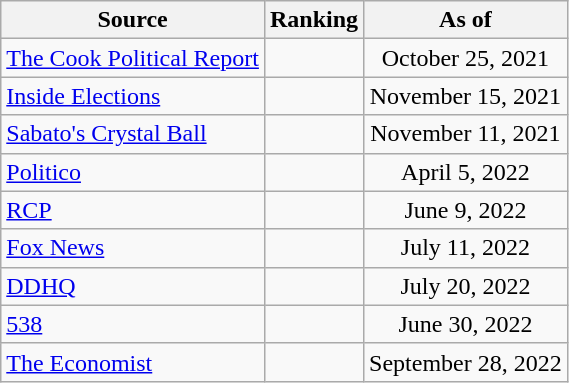<table class="wikitable" style="text-align:center">
<tr>
<th>Source</th>
<th>Ranking</th>
<th>As of</th>
</tr>
<tr>
<td align=left><a href='#'>The Cook Political Report</a></td>
<td></td>
<td>October 25, 2021</td>
</tr>
<tr>
<td align=left><a href='#'>Inside Elections</a></td>
<td></td>
<td>November 15, 2021</td>
</tr>
<tr>
<td align=left><a href='#'>Sabato's Crystal Ball</a></td>
<td></td>
<td>November 11, 2021</td>
</tr>
<tr>
<td align="left"><a href='#'>Politico</a></td>
<td></td>
<td>April 5, 2022</td>
</tr>
<tr>
<td align="left"><a href='#'>RCP</a></td>
<td></td>
<td>June 9, 2022</td>
</tr>
<tr>
<td align=left><a href='#'>Fox News</a></td>
<td></td>
<td>July 11, 2022</td>
</tr>
<tr>
<td align="left"><a href='#'>DDHQ</a></td>
<td></td>
<td>July 20, 2022</td>
</tr>
<tr>
<td align="left"><a href='#'>538</a></td>
<td></td>
<td>June 30, 2022</td>
</tr>
<tr>
<td align="left"><a href='#'>The Economist</a></td>
<td></td>
<td>September 28, 2022</td>
</tr>
</table>
